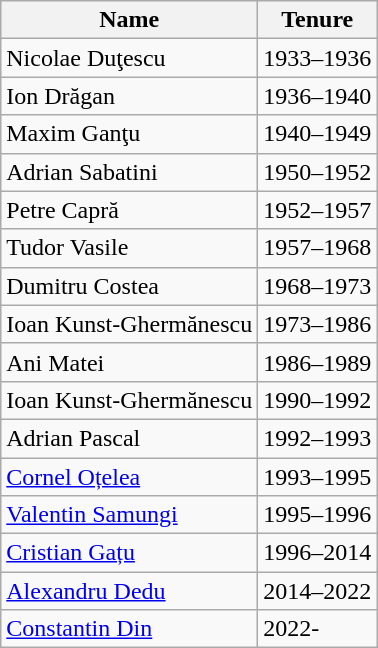<table class="wikitable">
<tr>
<th>Name</th>
<th>Tenure</th>
</tr>
<tr>
<td>Nicolae Duţescu</td>
<td>1933–1936</td>
</tr>
<tr>
<td>Ion Drăgan</td>
<td>1936–1940</td>
</tr>
<tr>
<td>Maxim Ganţu</td>
<td>1940–1949</td>
</tr>
<tr>
<td>Adrian Sabatini</td>
<td>1950–1952</td>
</tr>
<tr>
<td>Petre Capră</td>
<td>1952–1957</td>
</tr>
<tr>
<td>Tudor Vasile</td>
<td>1957–1968</td>
</tr>
<tr>
<td>Dumitru Costea</td>
<td>1968–1973</td>
</tr>
<tr>
<td>Ioan Kunst-Ghermănescu</td>
<td>1973–1986</td>
</tr>
<tr>
<td>Ani Matei</td>
<td>1986–1989</td>
</tr>
<tr>
<td>Ioan Kunst-Ghermănescu</td>
<td>1990–1992</td>
</tr>
<tr>
<td>Adrian Pascal</td>
<td>1992–1993</td>
</tr>
<tr>
<td><a href='#'>Cornel Oțelea</a></td>
<td>1993–1995</td>
</tr>
<tr>
<td><a href='#'>Valentin Samungi</a></td>
<td>1995–1996</td>
</tr>
<tr>
<td><a href='#'>Cristian Gațu</a></td>
<td>1996–2014</td>
</tr>
<tr>
<td><a href='#'>Alexandru Dedu</a></td>
<td>2014–2022</td>
</tr>
<tr>
<td><a href='#'>Constantin Din</a></td>
<td>2022-</td>
</tr>
</table>
